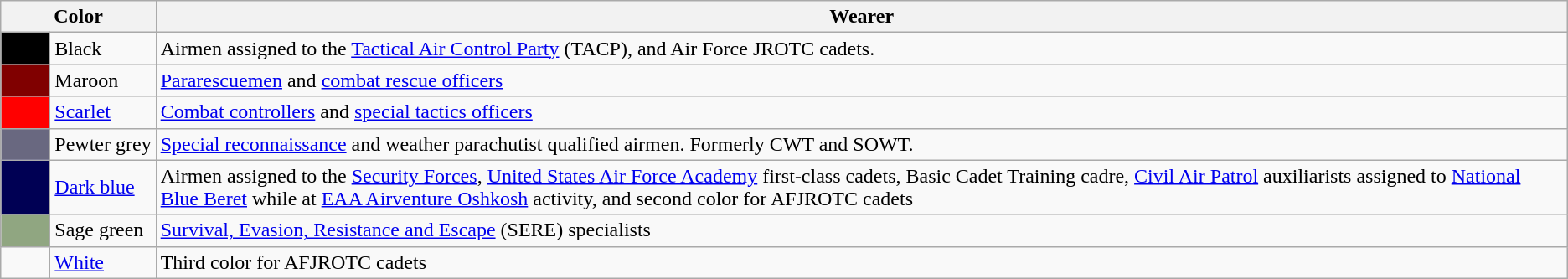<table class="wikitable">
<tr>
<th colspan="2">Color</th>
<th>Wearer</th>
</tr>
<tr>
<td style="background:#000; width:2em;"></td>
<td>Black</td>
<td>Airmen assigned to the <a href='#'>Tactical Air Control Party</a> (TACP), and Air Force JROTC cadets.</td>
</tr>
<tr>
<td style="background:maroon;"></td>
<td>Maroon</td>
<td><a href='#'>Pararescuemen</a> and <a href='#'>combat rescue officers</a></td>
</tr>
<tr>
<td style="background:#f00;"></td>
<td><a href='#'>Scarlet</a></td>
<td><a href='#'>Combat controllers</a> and <a href='#'>special tactics officers</a></td>
</tr>
<tr>
<td style="background:#696880;"></td>
<td>Pewter grey</td>
<td><a href='#'>Special reconnaissance</a> and weather parachutist qualified airmen. Formerly CWT and SOWT.</td>
</tr>
<tr>
<td style="background:#000054;"></td>
<td><a href='#'>Dark blue</a></td>
<td>Airmen assigned to the <a href='#'>Security Forces</a>, <a href='#'>United States Air Force Academy</a> first-class cadets, Basic Cadet Training cadre, <a href='#'>Civil Air Patrol</a> auxiliarists assigned to <a href='#'>National Blue Beret</a> while at <a href='#'>EAA Airventure Oshkosh</a> activity, and second color for AFJROTC cadets</td>
</tr>
<tr>
<td style="background:#90A681;"></td>
<td>Sage green</td>
<td><a href='#'>Survival, Evasion, Resistance and Escape</a> (SERE) specialists</td>
</tr>
<tr>
<td></td>
<td><a href='#'>White</a></td>
<td>Third color for AFJROTC cadets</td>
</tr>
</table>
